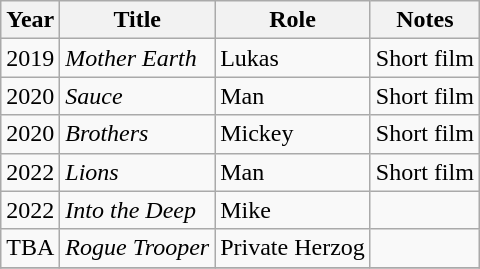<table class="wikitable unsortable">
<tr>
<th>Year</th>
<th>Title</th>
<th>Role</th>
<th>Notes</th>
</tr>
<tr>
<td>2019</td>
<td><em>Mother Earth</em></td>
<td>Lukas</td>
<td>Short film</td>
</tr>
<tr>
<td>2020</td>
<td><em>Sauce</em></td>
<td>Man</td>
<td>Short film</td>
</tr>
<tr>
<td>2020</td>
<td><em>Brothers</em></td>
<td>Mickey</td>
<td>Short film</td>
</tr>
<tr>
<td>2022</td>
<td><em>Lions</em></td>
<td>Man</td>
<td>Short film</td>
</tr>
<tr>
<td>2022</td>
<td><em>Into the Deep</em></td>
<td>Mike</td>
<td></td>
</tr>
<tr>
<td>TBA</td>
<td><em>Rogue Trooper</em></td>
<td>Private Herzog</td>
<td></td>
</tr>
<tr>
</tr>
</table>
